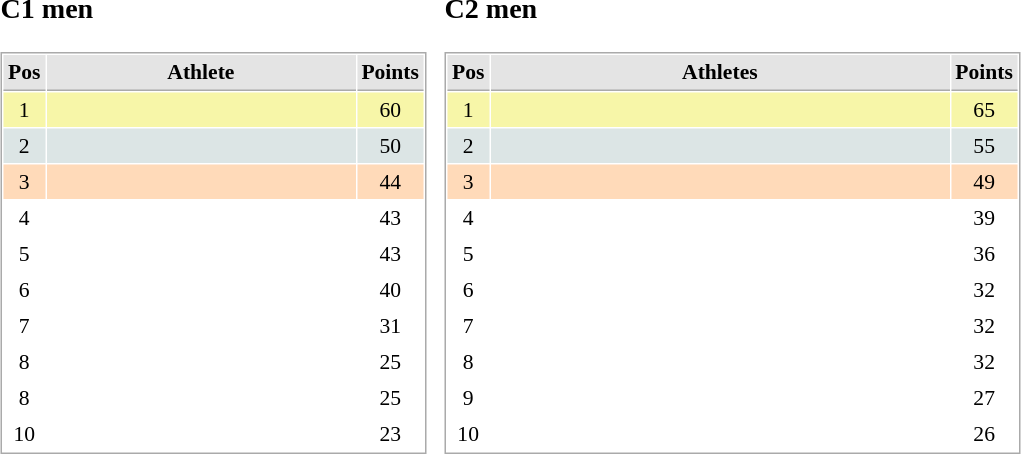<table border="0" cellspacing="10">
<tr>
<td><br><h3>C1 men</h3><table cellspacing="1" cellpadding="3" style="border:1px solid #AAAAAA;font-size:90%">
<tr bgcolor="#E4E4E4">
<th style="border-bottom:1px solid #AAAAAA" width=10>Pos</th>
<th style="border-bottom:1px solid #AAAAAA" width=200>Athlete</th>
<th style="border-bottom:1px solid #AAAAAA" width=20>Points</th>
</tr>
<tr align="center"  bgcolor="#F7F6A8">
<td>1</td>
<td align="left"></td>
<td>60</td>
</tr>
<tr align="center"  bgcolor="#DCE5E5">
<td>2</td>
<td align="left"></td>
<td>50</td>
</tr>
<tr align="center" bgcolor="#FFDAB9">
<td>3</td>
<td align="left"></td>
<td>44</td>
</tr>
<tr align="center">
<td>4</td>
<td align="left"></td>
<td>43</td>
</tr>
<tr align="center">
<td>5</td>
<td align="left"></td>
<td>43</td>
</tr>
<tr align="center">
<td>6</td>
<td align="left"></td>
<td>40</td>
</tr>
<tr align="center">
<td>7</td>
<td align="left"></td>
<td>31</td>
</tr>
<tr align="center">
<td>8</td>
<td align="left"></td>
<td>25</td>
</tr>
<tr align="center">
<td>8</td>
<td align="left"></td>
<td>25</td>
</tr>
<tr align="center">
<td>10</td>
<td align="left"></td>
<td>23</td>
</tr>
</table>
</td>
<td><br><h3>C2 men</h3><table cellspacing="1" cellpadding="3" style="border:1px solid #AAAAAA;font-size:90%">
<tr bgcolor="#E4E4E4">
<th style="border-bottom:1px solid #AAAAAA" width=10>Pos</th>
<th style="border-bottom:1px solid #AAAAAA" width=300>Athletes</th>
<th style="border-bottom:1px solid #AAAAAA" width=20>Points</th>
</tr>
<tr align="center"  bgcolor="#F7F6A8">
<td>1</td>
<td align="left"></td>
<td>65</td>
</tr>
<tr align="center"  bgcolor="#DCE5E5">
<td>2</td>
<td align="left"></td>
<td>55</td>
</tr>
<tr align="center" bgcolor="#FFDAB9">
<td>3</td>
<td align="left"></td>
<td>49</td>
</tr>
<tr align="center">
<td>4</td>
<td align="left"></td>
<td>39</td>
</tr>
<tr align="center">
<td>5</td>
<td align="left"></td>
<td>36</td>
</tr>
<tr align="center">
<td>6</td>
<td align="left"></td>
<td>32</td>
</tr>
<tr align="center">
<td>7</td>
<td align="left"></td>
<td>32</td>
</tr>
<tr align="center">
<td>8</td>
<td align="left"></td>
<td>32</td>
</tr>
<tr align="center">
<td>9</td>
<td align="left"></td>
<td>27</td>
</tr>
<tr align="center">
<td>10</td>
<td align="left"></td>
<td>26</td>
</tr>
</table>
</td>
</tr>
</table>
